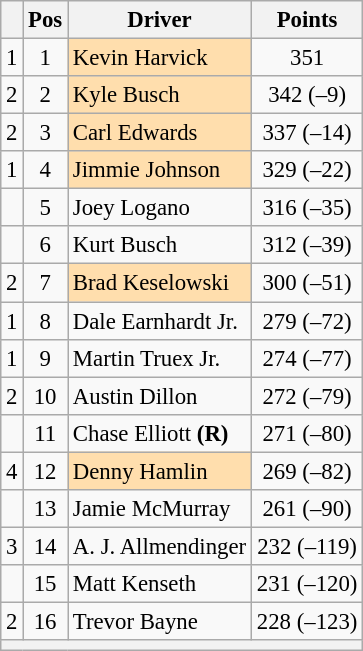<table class="wikitable" style="font-size: 95%;">
<tr>
<th></th>
<th>Pos</th>
<th>Driver</th>
<th>Points</th>
</tr>
<tr>
<td align="left"> 1</td>
<td style="text-align:center;">1</td>
<td style="background:#FFDEAD;">Kevin Harvick</td>
<td style="text-align:center;">351</td>
</tr>
<tr>
<td align="left"> 2</td>
<td style="text-align:center;">2</td>
<td style="background:#FFDEAD;">Kyle Busch</td>
<td style="text-align:center;">342 (–9)</td>
</tr>
<tr>
<td align="left"> 2</td>
<td style="text-align:center;">3</td>
<td style="background:#FFDEAD;">Carl Edwards</td>
<td style="text-align:center;">337 (–14)</td>
</tr>
<tr>
<td align="left"> 1</td>
<td style="text-align:center;">4</td>
<td style="background:#FFDEAD;">Jimmie Johnson</td>
<td style="text-align:center;">329 (–22)</td>
</tr>
<tr>
<td align="left"></td>
<td style="text-align:center;">5</td>
<td>Joey Logano</td>
<td style="text-align:center;">316 (–35)</td>
</tr>
<tr>
<td align="left"></td>
<td style="text-align:center;">6</td>
<td>Kurt Busch</td>
<td style="text-align:center;">312 (–39)</td>
</tr>
<tr>
<td align="left"> 2</td>
<td style="text-align:center;">7</td>
<td style="background:#FFDEAD;">Brad Keselowski</td>
<td style="text-align:center;">300 (–51)</td>
</tr>
<tr>
<td align="left"> 1</td>
<td style="text-align:center;">8</td>
<td>Dale Earnhardt Jr.</td>
<td style="text-align:center;">279 (–72)</td>
</tr>
<tr>
<td align="left"> 1</td>
<td style="text-align:center;">9</td>
<td>Martin Truex Jr.</td>
<td style="text-align:center;">274 (–77)</td>
</tr>
<tr>
<td align="left"> 2</td>
<td style="text-align:center;">10</td>
<td>Austin Dillon</td>
<td style="text-align:center;">272 (–79)</td>
</tr>
<tr>
<td align="left"></td>
<td style="text-align:center;">11</td>
<td>Chase Elliott <strong>(R)</strong></td>
<td style="text-align:center;">271 (–80)</td>
</tr>
<tr>
<td align="left"> 4</td>
<td style="text-align:center;">12</td>
<td style="background:#FFDEAD;">Denny Hamlin</td>
<td style="text-align:center;">269 (–82)</td>
</tr>
<tr>
<td align="left"></td>
<td style="text-align:center;">13</td>
<td>Jamie McMurray</td>
<td style="text-align:center;">261 (–90)</td>
</tr>
<tr>
<td align="left"> 3</td>
<td style="text-align:center;">14</td>
<td>A. J. Allmendinger</td>
<td style="text-align:center;">232 (–119)</td>
</tr>
<tr>
<td align="left"></td>
<td style="text-align:center;">15</td>
<td>Matt Kenseth</td>
<td style="text-align:center;">231 (–120)</td>
</tr>
<tr>
<td align="left"> 2</td>
<td style="text-align:center;">16</td>
<td>Trevor Bayne</td>
<td style="text-align:center;">228 (–123)</td>
</tr>
<tr>
<th colspan="8"></th>
</tr>
</table>
